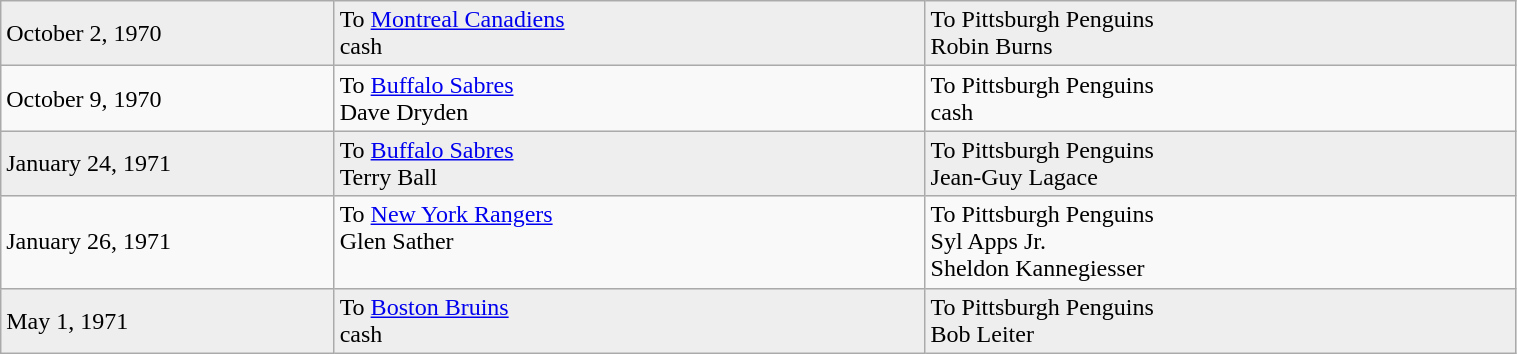<table class="wikitable" style="border:1px solid #999999; width:80%;">
<tr bgcolor="eeeeee">
<td style='width:22%;'>October 2, 1970</td>
<td style='width:39%;' valign='top'>To <a href='#'>Montreal Canadiens</a><br>cash</td>
<td style='width:39%;' valign='top'>To Pittsburgh Penguins<br>Robin Burns</td>
</tr>
<tr>
<td style='width:22%;'>October 9, 1970</td>
<td style='width:39%;' valign='top'>To <a href='#'>Buffalo Sabres</a><br>Dave Dryden</td>
<td style='width:39%;' valign='top'>To Pittsburgh Penguins<br>cash</td>
</tr>
<tr bgcolor="eeeeee">
<td style='width:22%;'>January 24, 1971</td>
<td style='width:39%;' valign='top'>To <a href='#'>Buffalo Sabres</a><br>Terry Ball</td>
<td style='width:39%;' valign='top'>To Pittsburgh Penguins<br>Jean-Guy Lagace</td>
</tr>
<tr>
<td style='width:22%;'>January 26, 1971</td>
<td style='width:39%;' valign='top'>To <a href='#'>New York Rangers</a><br>Glen Sather</td>
<td style='width:39%;' valign='top'>To Pittsburgh Penguins<br>Syl Apps Jr.<br>Sheldon Kannegiesser</td>
</tr>
<tr bgcolor="eeeeee">
<td style='width:22%;'>May 1, 1971</td>
<td style='width:39%;' valign='top'>To <a href='#'>Boston Bruins</a><br>cash</td>
<td style='width:39%;' valign='top'>To Pittsburgh Penguins<br>Bob Leiter</td>
</tr>
</table>
